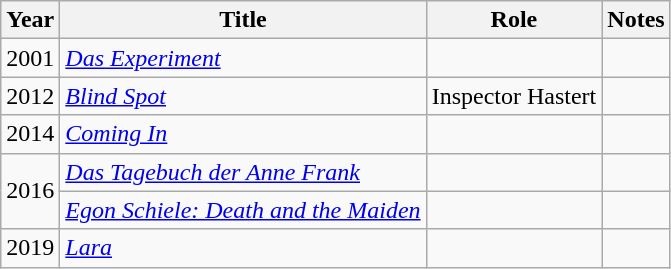<table class="wikitable sortable">
<tr>
<th>Year</th>
<th>Title</th>
<th>Role</th>
<th class="unsortable">Notes</th>
</tr>
<tr>
<td>2001</td>
<td><em><a href='#'>Das Experiment</a></em></td>
<td></td>
<td></td>
</tr>
<tr>
<td>2012</td>
<td><em><a href='#'>Blind Spot</a></em></td>
<td>Inspector Hastert</td>
<td></td>
</tr>
<tr>
<td>2014</td>
<td><em><a href='#'>Coming In</a></em></td>
<td></td>
<td></td>
</tr>
<tr>
<td rowspan=2>2016</td>
<td><em><a href='#'>Das Tagebuch der Anne Frank</a></em></td>
<td></td>
<td></td>
</tr>
<tr>
<td><em><a href='#'>Egon Schiele: Death and the Maiden</a></em></td>
<td></td>
<td></td>
</tr>
<tr>
<td>2019</td>
<td><em><a href='#'>Lara</a></em></td>
<td></td>
<td></td>
</tr>
</table>
